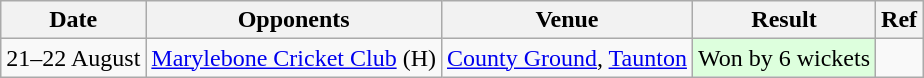<table class="wikitable plainrowheaders">
<tr>
<th scope="col">Date</th>
<th scope="col">Opponents</th>
<th scope="col">Venue</th>
<th scope="col">Result</th>
<th scope="col" class="unsortable">Ref</th>
</tr>
<tr>
<td>21–22 August</td>
<td><a href='#'>Marylebone Cricket Club</a> (H)</td>
<td><a href='#'>County Ground</a>, <a href='#'>Taunton</a></td>
<td bgcolor="#ddffdd">Won by 6 wickets</td>
<td></td>
</tr>
</table>
